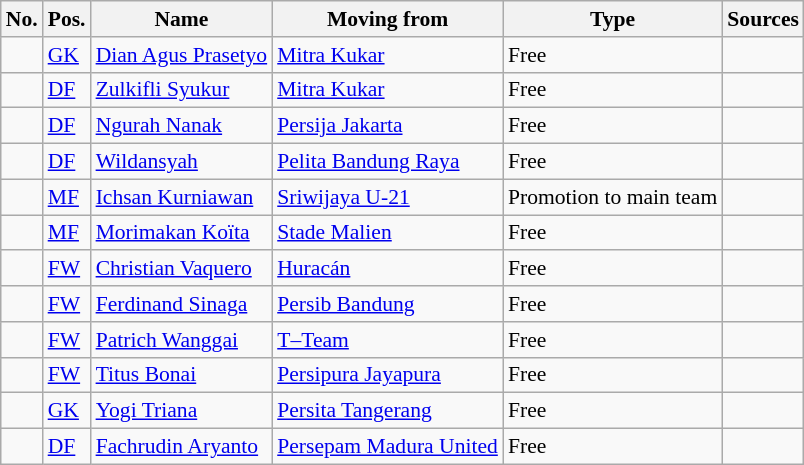<table class="wikitable" Style="font-size:90%">
<tr>
<th>No.</th>
<th>Pos.</th>
<th>Name</th>
<th>Moving from</th>
<th>Type</th>
<th>Sources</th>
</tr>
<tr>
<td></td>
<td><a href='#'>GK</a></td>
<td> <a href='#'>Dian Agus Prasetyo</a></td>
<td><a href='#'>Mitra Kukar</a></td>
<td>Free</td>
<td></td>
</tr>
<tr>
<td></td>
<td><a href='#'>DF</a></td>
<td> <a href='#'>Zulkifli Syukur</a></td>
<td><a href='#'>Mitra Kukar</a></td>
<td>Free</td>
<td></td>
</tr>
<tr>
<td></td>
<td><a href='#'>DF</a></td>
<td> <a href='#'>Ngurah Nanak</a></td>
<td><a href='#'>Persija Jakarta</a></td>
<td>Free</td>
<td></td>
</tr>
<tr>
<td></td>
<td><a href='#'>DF</a></td>
<td> <a href='#'>Wildansyah</a></td>
<td><a href='#'>Pelita Bandung Raya</a></td>
<td>Free</td>
<td></td>
</tr>
<tr>
<td></td>
<td><a href='#'>MF</a></td>
<td> <a href='#'>Ichsan Kurniawan</a></td>
<td><a href='#'>Sriwijaya U-21</a></td>
<td>Promotion to main team</td>
<td></td>
</tr>
<tr>
<td></td>
<td><a href='#'>MF</a></td>
<td> <a href='#'>Morimakan Koïta</a></td>
<td> <a href='#'>Stade Malien</a></td>
<td>Free</td>
<td></td>
</tr>
<tr>
<td></td>
<td><a href='#'>FW</a></td>
<td> <a href='#'>Christian Vaquero</a></td>
<td> <a href='#'>Huracán</a></td>
<td>Free</td>
<td></td>
</tr>
<tr>
<td></td>
<td><a href='#'>FW</a></td>
<td> <a href='#'>Ferdinand Sinaga</a></td>
<td><a href='#'>Persib Bandung</a></td>
<td>Free</td>
<td></td>
</tr>
<tr>
<td></td>
<td><a href='#'>FW</a></td>
<td> <a href='#'>Patrich Wanggai</a></td>
<td> <a href='#'>T–Team</a></td>
<td>Free</td>
<td></td>
</tr>
<tr>
<td></td>
<td><a href='#'>FW</a></td>
<td> <a href='#'>Titus Bonai</a></td>
<td><a href='#'>Persipura Jayapura</a></td>
<td>Free</td>
<td></td>
</tr>
<tr>
<td></td>
<td><a href='#'>GK</a></td>
<td> <a href='#'>Yogi Triana</a></td>
<td><a href='#'>Persita Tangerang</a></td>
<td>Free</td>
<td></td>
</tr>
<tr>
<td></td>
<td><a href='#'>DF</a></td>
<td> <a href='#'>Fachrudin Aryanto</a></td>
<td><a href='#'>Persepam Madura United</a></td>
<td>Free</td>
<td></td>
</tr>
</table>
